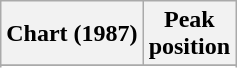<table class="wikitable sortable">
<tr>
<th>Chart (1987)</th>
<th>Peak<br>position</th>
</tr>
<tr>
</tr>
<tr>
</tr>
<tr>
</tr>
<tr>
</tr>
</table>
